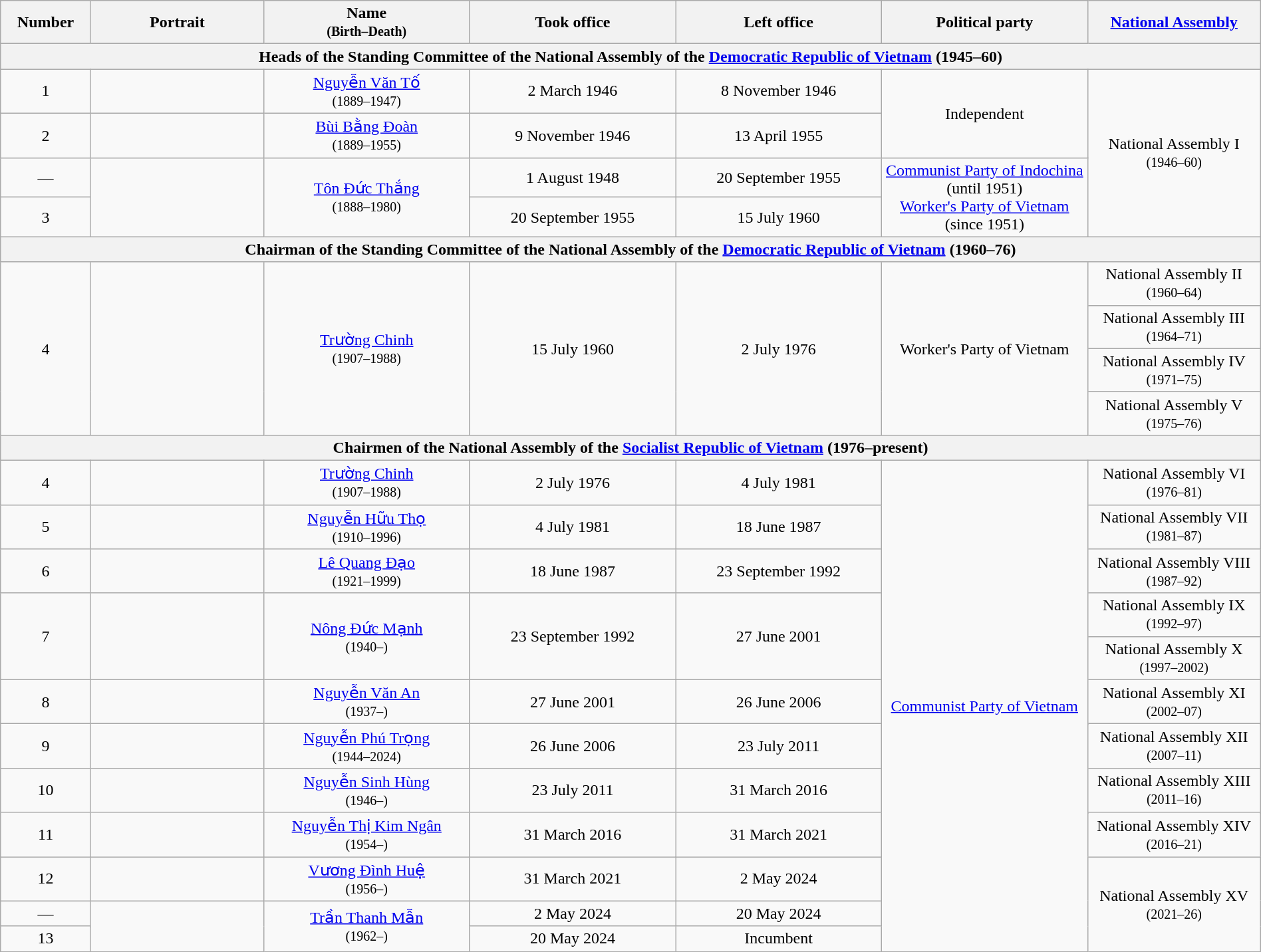<table class="wikitable" width=100%>
<tr>
<th scope="col" style="width:5em;">Number<br></th>
<th scope="col" style="width:10em;">Portrait</th>
<th scope="col" style="width:12em;">Name<br><small>(Birth–Death)</small></th>
<th scope="col" style="width:12em;">Took office</th>
<th scope="col" style="width:12em;">Left office</th>
<th scope="col" style="width:12em;">Political party</th>
<th scope="col" style="width:10em;"><a href='#'>National Assembly</a></th>
</tr>
<tr>
<th colspan="7" align="center">Heads of the Standing Committee of the National Assembly of the <a href='#'>Democratic Republic of Vietnam</a> (1945–60)</th>
</tr>
<tr>
<td align="center">1</td>
<td align="center"></td>
<td align="center" scope="row" style="font-weight:normal;"><a href='#'>Nguyễn Văn Tố</a><br><small>(1889–1947)</small></td>
<td align="center">2 March 1946</td>
<td align="center">8 November 1946</td>
<td rowspan="2" align="center">Independent</td>
<td rowspan="4" align="center">National Assembly I<br><small>(1946–60)</small></td>
</tr>
<tr>
<td align="center">2</td>
<td align="center"></td>
<td align="center" scope="row" style="font-weight:normal;"><a href='#'>Bùi Bằng Đoàn</a><br><small>(1889–1955)</small></td>
<td align="center">9 November 1946</td>
<td align="center">13 April 1955</td>
</tr>
<tr>
<td align="center">— <br></td>
<td rowspan="2" align="center"></td>
<td rowspan="2" align="center" scope="row" style="font-weight:normal;"><a href='#'>Tôn Đức Thắng</a><br><small>(1888–1980)</small></td>
<td align="center">1 August 1948</td>
<td align="center">20 September 1955</td>
<td align="center" rowspan="2"><a href='#'>Communist Party of Indochina</a> (until 1951)<br><a href='#'>Worker's Party of Vietnam</a> (since 1951)</td>
</tr>
<tr>
<td align="center">3</td>
<td align="center">20 September 1955</td>
<td align="center">15 July 1960</td>
</tr>
<tr>
<th colspan="7" align="center">Chairman of the Standing Committee of the National Assembly of the <a href='#'>Democratic Republic of Vietnam</a> (1960–76)</th>
</tr>
<tr>
<td rowspan="4" align="center">4</td>
<td rowspan="4" align="center"></td>
<td rowspan="4" align="center" scope="row" style="font-weight:normal;"><a href='#'>Trường Chinh</a><br><small>(1907–1988)</small></td>
<td rowspan="4" align="center">15 July 1960</td>
<td align="center" rowspan="4">2 July 1976</td>
<td align="center" rowspan="4">Worker's Party of Vietnam</td>
<td align="center">National Assembly II<br><small>(1960–64)</small></td>
</tr>
<tr>
<td align="center">National Assembly III<br><small>(1964–71)</small></td>
</tr>
<tr>
<td align="center">National Assembly IV <br><small>(1971–75)</small></td>
</tr>
<tr>
<td align="center">National Assembly V<br><small>(1975–76)</small></td>
</tr>
<tr>
<th colspan="7" align="center">Chairmen of the National Assembly of the <a href='#'>Socialist Republic of Vietnam</a> (1976–present)</th>
</tr>
<tr>
<td align="center">4</td>
<td align="center"></td>
<td align="center" scope="row" style="font-weight:normal;"><a href='#'>Trường Chinh</a><br><small>(1907–1988)</small></td>
<td align="center">2 July 1976</td>
<td align="center">4 July 1981</td>
<td rowspan="16" align="center"><a href='#'>Communist Party of Vietnam</a></td>
<td align="center">National Assembly VI<br><small>(1976–81)</small></td>
</tr>
<tr>
<td align="center">5</td>
<td align="center"></td>
<td align="center" scope="row" style="font-weight:normal;"><a href='#'>Nguyễn Hữu Thọ</a><br><small>(1910–1996)</small></td>
<td align="center">4 July 1981</td>
<td align="center">18 June 1987</td>
<td align="center">National Assembly VII<br><small>(1981–87)</small></td>
</tr>
<tr>
<td align="center">6</td>
<td align="center"></td>
<td align="center" scope="row" style="font-weight:normal;"><a href='#'>Lê Quang Đạo</a><br><small>(1921–1999)</small></td>
<td align="center">18 June 1987</td>
<td align="center">23 September 1992</td>
<td align="center">National Assembly VIII<br><small>(1987–92)</small></td>
</tr>
<tr>
<td rowspan="2" align="center">7</td>
<td rowspan="2" align="center"></td>
<td rowspan="2" align="center" scope="row" style="font-weight:normal;"><a href='#'>Nông Đức Mạnh</a><br><small>(1940–)</small></td>
<td rowspan="2" align="center">23 September 1992</td>
<td align="center" rowspan="2">27 June 2001</td>
<td align="center">National Assembly IX<br><small>(1992–97)</small></td>
</tr>
<tr>
<td align="center">National Assembly X<br><small>(1997–2002)</small></td>
</tr>
<tr>
<td align="center">8</td>
<td align="center"></td>
<td align="center" scope="row" style="font-weight:normal;"><a href='#'>Nguyễn Văn An</a><br><small>(1937–)</small></td>
<td align="center">27 June 2001</td>
<td align="center">26 June 2006</td>
<td rowspan="2" align="center">National Assembly XI<br><small>(2002–07)</small></td>
</tr>
<tr>
<td rowspan="2" align="center">9</td>
<td rowspan="2" align="center"></td>
<td rowspan="2" align="center" scope="row" style="font-weight:normal;"><a href='#'>Nguyễn Phú Trọng</a><br><small>(1944–2024)</small></td>
<td rowspan="2" align="center">26 June 2006</td>
<td rowspan="2" align="center">23 July 2011</td>
</tr>
<tr>
<td align="center">National Assembly XII<br><small>(2007–11)</small></td>
</tr>
<tr>
<td align="center">10</td>
<td align="center"></td>
<td align="center" scope="row" style="font-weight:normal;"><a href='#'>Nguyễn Sinh Hùng</a><br><small>(1946–)</small></td>
<td align="center">23 July 2011</td>
<td align="center">31 March 2016</td>
<td rowspan="2" align="center">National Assembly XIII<br><small>(2011–16)</small></td>
</tr>
<tr>
<td rowspan="2" align="center">11</td>
<td rowspan="2" align="center"></td>
<td rowspan="2" align="center" scope="row" style="font-weight:normal;"><a href='#'>Nguyễn Thị Kim Ngân</a><br><small>(1954–)</small></td>
<td rowspan="2" align="center">31 March 2016</td>
<td rowspan="2" align="center">31 March 2021</td>
</tr>
<tr>
<td rowspan="2" align="center">National Assembly XIV<br><small>(2016–21)</small></td>
</tr>
<tr>
<td rowspan="2" align="center">12</td>
<td rowspan="2" align="center"></td>
<td rowspan="2" align="center" scope="row" style="font-weight:normal;"><a href='#'>Vương Đình Huệ</a><br><small>(1956–)</small></td>
<td rowspan="2" align="center">31 March 2021</td>
<td rowspan="2" align="center">2 May 2024</td>
</tr>
<tr>
<td rowspan="4" align="center">National Assembly XV<br><small>(2021–26)</small></td>
</tr>
<tr>
<td rowspan="2" align="center">—</td>
<td rowspan="3" align="center"></td>
<td rowspan="3" align="center" scope="row" style="font-weight:normal;"><a href='#'>Trần Thanh Mẫn</a><br><small>(1962–)</small></td>
<td align="center">2 May 2024</td>
<td align="center">20 May 2024</td>
</tr>
<tr>
<td rowspan="2" align="center">20 May 2024</td>
<td rowspan="2" align="center">Incumbent</td>
</tr>
<tr>
<td rowspan="2" align="center">13</td>
</tr>
</table>
